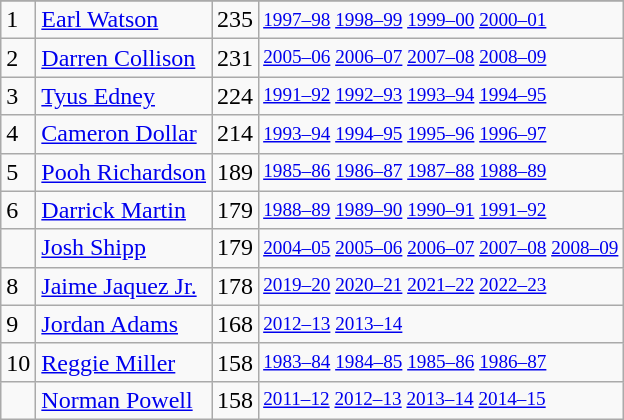<table class="wikitable">
<tr>
</tr>
<tr>
<td>1</td>
<td><a href='#'>Earl Watson</a></td>
<td>235</td>
<td style="font-size:80%;"><a href='#'>1997–98</a> <a href='#'>1998–99</a> <a href='#'>1999–00</a> <a href='#'>2000–01</a></td>
</tr>
<tr>
<td>2</td>
<td><a href='#'>Darren Collison</a></td>
<td>231</td>
<td style="font-size:80%;"><a href='#'>2005–06</a> <a href='#'>2006–07</a> <a href='#'>2007–08</a> <a href='#'>2008–09</a></td>
</tr>
<tr>
<td>3</td>
<td><a href='#'>Tyus Edney</a></td>
<td>224</td>
<td style="font-size:80%;"><a href='#'>1991–92</a> <a href='#'>1992–93</a> <a href='#'>1993–94</a> <a href='#'>1994–95</a></td>
</tr>
<tr>
<td>4</td>
<td><a href='#'>Cameron Dollar</a></td>
<td>214</td>
<td style="font-size:80%;"><a href='#'>1993–94</a> <a href='#'>1994–95</a> <a href='#'>1995–96</a> <a href='#'>1996–97</a></td>
</tr>
<tr>
<td>5</td>
<td><a href='#'>Pooh Richardson</a></td>
<td>189</td>
<td style="font-size:80%;"><a href='#'>1985–86</a> <a href='#'>1986–87</a> <a href='#'>1987–88</a> <a href='#'>1988–89</a></td>
</tr>
<tr>
<td>6</td>
<td><a href='#'>Darrick Martin</a></td>
<td>179</td>
<td style="font-size:80%;"><a href='#'>1988–89</a> <a href='#'>1989–90</a> <a href='#'>1990–91</a> <a href='#'>1991–92</a></td>
</tr>
<tr>
<td></td>
<td><a href='#'>Josh Shipp</a></td>
<td>179</td>
<td style="font-size:80%;"><a href='#'>2004–05</a> <a href='#'>2005–06</a> <a href='#'>2006–07</a> <a href='#'>2007–08</a> <a href='#'>2008–09</a></td>
</tr>
<tr>
<td>8</td>
<td><a href='#'>Jaime Jaquez Jr.</a></td>
<td>178</td>
<td style="font-size:80%;"><a href='#'>2019–20</a> <a href='#'>2020–21</a> <a href='#'>2021–22</a> <a href='#'>2022–23</a></td>
</tr>
<tr>
<td>9</td>
<td><a href='#'>Jordan Adams</a></td>
<td>168</td>
<td style="font-size:80%;"><a href='#'>2012–13</a> <a href='#'>2013–14</a></td>
</tr>
<tr>
<td>10</td>
<td><a href='#'>Reggie Miller</a></td>
<td>158</td>
<td style="font-size:80%;"><a href='#'>1983–84</a> <a href='#'>1984–85</a> <a href='#'>1985–86</a> <a href='#'>1986–87</a></td>
</tr>
<tr>
<td></td>
<td><a href='#'>Norman Powell</a></td>
<td>158</td>
<td style="font-size:80%;"><a href='#'>2011–12</a> <a href='#'>2012–13</a> <a href='#'>2013–14</a> <a href='#'>2014–15</a></td>
</tr>
</table>
